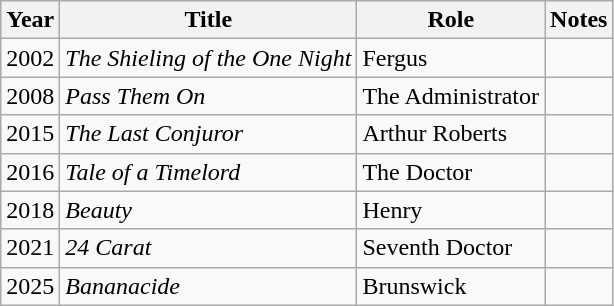<table class="wikitable sortable">
<tr>
<th>Year</th>
<th>Title</th>
<th>Role</th>
<th>Notes</th>
</tr>
<tr>
<td>2002</td>
<td><em>The Shieling of the One Night</em></td>
<td>Fergus</td>
<td></td>
</tr>
<tr>
<td>2008</td>
<td><em>Pass Them On</em></td>
<td>The Administrator</td>
<td></td>
</tr>
<tr>
<td>2015</td>
<td><em>The Last Conjuror </em></td>
<td>Arthur Roberts</td>
<td></td>
</tr>
<tr>
<td>2016</td>
<td><em>Tale of a Timelord</em></td>
<td>The Doctor</td>
<td></td>
</tr>
<tr>
<td>2018</td>
<td><em>Beauty</em></td>
<td>Henry</td>
<td></td>
</tr>
<tr>
<td>2021</td>
<td><em>24 Carat</em></td>
<td>Seventh Doctor</td>
<td></td>
</tr>
<tr>
<td>2025</td>
<td><em>Bananacide</em></td>
<td>Brunswick</td>
<td></td>
</tr>
</table>
